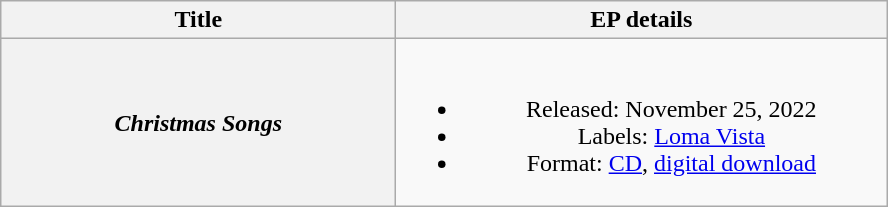<table class="wikitable plainrowheaders" style="text-align:center;">
<tr>
<th scope="col" style="width:16em;">Title</th>
<th scope="col" style="width:20em;">EP details</th>
</tr>
<tr>
<th scope="row"><em>Christmas Songs</em></th>
<td><br><ul><li>Released: November 25, 2022</li><li>Labels: <a href='#'>Loma Vista</a></li><li>Format: <a href='#'>CD</a>, <a href='#'>digital download</a></li></ul></td>
</tr>
</table>
